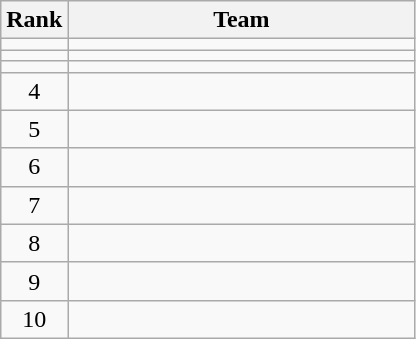<table class="wikitable">
<tr>
<th>Rank</th>
<th style="width:14em">Team</th>
</tr>
<tr>
<td align=center></td>
<td></td>
</tr>
<tr>
<td align=center></td>
<td></td>
</tr>
<tr>
<td align=center></td>
<td></td>
</tr>
<tr>
<td align=center>4</td>
<td></td>
</tr>
<tr>
<td align=center>5</td>
<td></td>
</tr>
<tr>
<td align=center>6</td>
<td></td>
</tr>
<tr>
<td align=center>7</td>
<td></td>
</tr>
<tr>
<td align=center>8</td>
<td></td>
</tr>
<tr>
<td align=center>9</td>
<td></td>
</tr>
<tr>
<td align=center>10</td>
<td></td>
</tr>
</table>
